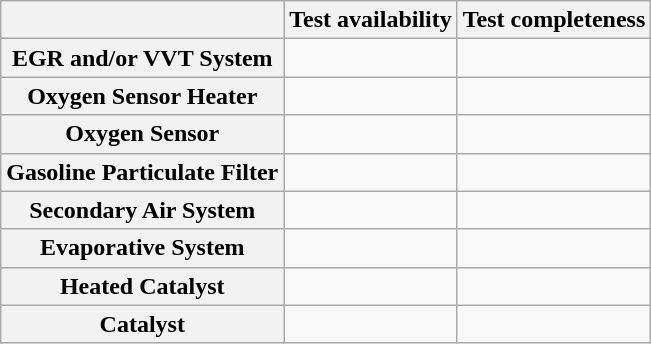<table class="wikitable">
<tr>
<th></th>
<th>Test availability</th>
<th>Test completeness</th>
</tr>
<tr align="center">
<th scope="row">EGR and/or VVT System</th>
<td></td>
<td></td>
</tr>
<tr align="center">
<th scope="row">Oxygen Sensor Heater</th>
<td></td>
<td></td>
</tr>
<tr align="center">
<th scope="row">Oxygen Sensor</th>
<td></td>
<td></td>
</tr>
<tr align="center">
<th scope="row">Gasoline Particulate Filter</th>
<td></td>
<td></td>
</tr>
<tr align="center">
<th scope="row">Secondary Air System</th>
<td></td>
<td></td>
</tr>
<tr align="center">
<th scope="row">Evaporative System</th>
<td></td>
<td></td>
</tr>
<tr align="center">
<th scope="row">Heated Catalyst</th>
<td></td>
<td></td>
</tr>
<tr align="center">
<th scope="row">Catalyst</th>
<td></td>
<td></td>
</tr>
</table>
